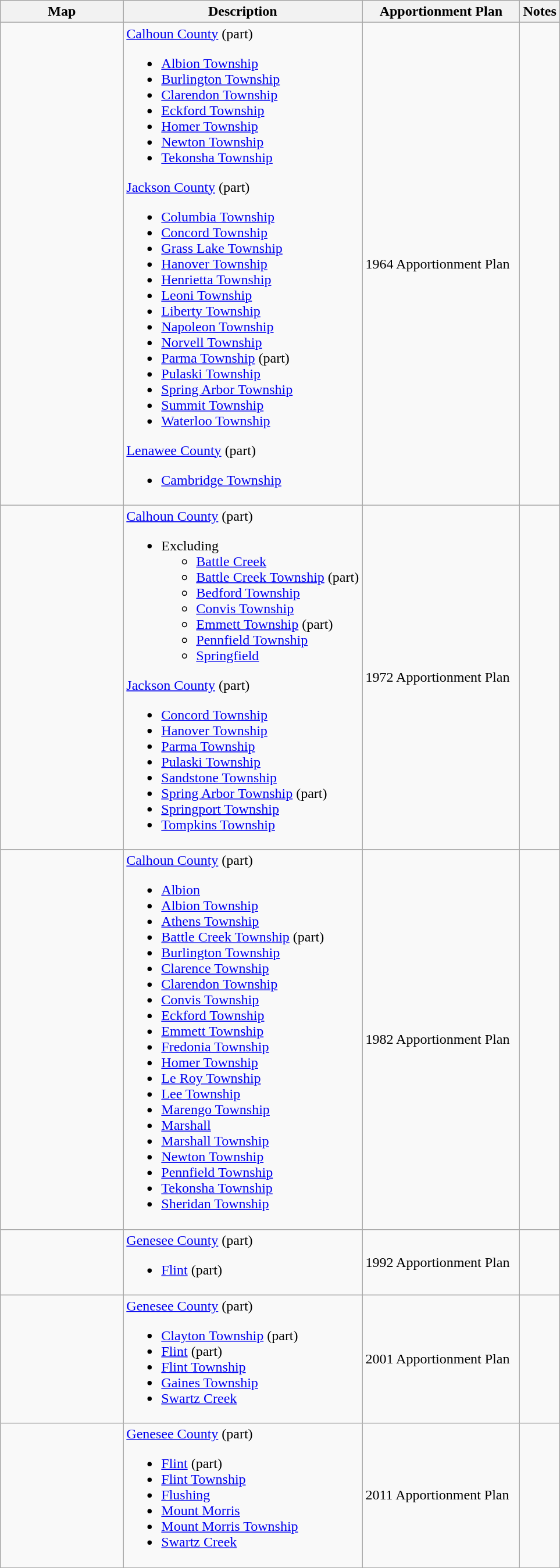<table class="wikitable sortable">
<tr>
<th style="width:100pt;">Map</th>
<th style="width:200pt;">Description</th>
<th style="width:130pt;">Apportionment Plan</th>
<th style="width:15pt;">Notes</th>
</tr>
<tr>
<td></td>
<td><a href='#'>Calhoun County</a> (part)<br><ul><li><a href='#'>Albion Township</a></li><li><a href='#'>Burlington Township</a></li><li><a href='#'>Clarendon Township</a></li><li><a href='#'>Eckford Township</a></li><li><a href='#'>Homer Township</a></li><li><a href='#'>Newton Township</a></li><li><a href='#'>Tekonsha Township</a></li></ul><a href='#'>Jackson County</a> (part)<ul><li><a href='#'>Columbia Township</a></li><li><a href='#'>Concord Township</a></li><li><a href='#'>Grass Lake Township</a></li><li><a href='#'>Hanover Township</a></li><li><a href='#'>Henrietta Township</a></li><li><a href='#'>Leoni Township</a></li><li><a href='#'>Liberty Township</a></li><li><a href='#'>Napoleon Township</a></li><li><a href='#'>Norvell Township</a></li><li><a href='#'>Parma Township</a> (part)</li><li><a href='#'>Pulaski Township</a></li><li><a href='#'>Spring Arbor Township</a></li><li><a href='#'>Summit Township</a></li><li><a href='#'>Waterloo Township</a></li></ul><a href='#'>Lenawee County</a> (part)<ul><li><a href='#'>Cambridge Township</a></li></ul></td>
<td>1964 Apportionment Plan</td>
<td></td>
</tr>
<tr>
<td></td>
<td><a href='#'>Calhoun County</a> (part)<br><ul><li>Excluding<ul><li><a href='#'>Battle Creek</a></li><li><a href='#'>Battle Creek Township</a> (part)</li><li><a href='#'>Bedford Township</a></li><li><a href='#'>Convis Township</a></li><li><a href='#'>Emmett Township</a> (part)</li><li><a href='#'>Pennfield Township</a></li><li><a href='#'>Springfield</a></li></ul></li></ul><a href='#'>Jackson County</a> (part)<ul><li><a href='#'>Concord Township</a></li><li><a href='#'>Hanover Township</a></li><li><a href='#'>Parma Township</a></li><li><a href='#'>Pulaski Township</a></li><li><a href='#'>Sandstone Township</a></li><li><a href='#'>Spring Arbor Township</a> (part)</li><li><a href='#'>Springport Township</a></li><li><a href='#'>Tompkins Township</a></li></ul></td>
<td>1972 Apportionment Plan</td>
<td></td>
</tr>
<tr>
<td></td>
<td><a href='#'>Calhoun County</a> (part)<br><ul><li><a href='#'>Albion</a></li><li><a href='#'>Albion Township</a></li><li><a href='#'>Athens Township</a></li><li><a href='#'>Battle Creek Township</a> (part)</li><li><a href='#'>Burlington Township</a></li><li><a href='#'>Clarence Township</a></li><li><a href='#'>Clarendon Township</a></li><li><a href='#'>Convis Township</a></li><li><a href='#'>Eckford Township</a></li><li><a href='#'>Emmett Township</a></li><li><a href='#'>Fredonia Township</a></li><li><a href='#'>Homer Township</a></li><li><a href='#'>Le Roy Township</a></li><li><a href='#'>Lee Township</a></li><li><a href='#'>Marengo Township</a></li><li><a href='#'>Marshall</a></li><li><a href='#'>Marshall Township</a></li><li><a href='#'>Newton Township</a></li><li><a href='#'>Pennfield Township</a></li><li><a href='#'>Tekonsha Township</a></li><li><a href='#'>Sheridan Township</a></li></ul></td>
<td>1982 Apportionment Plan</td>
<td></td>
</tr>
<tr>
<td></td>
<td><a href='#'>Genesee County</a> (part)<br><ul><li><a href='#'>Flint</a> (part)</li></ul></td>
<td>1992 Apportionment Plan</td>
<td></td>
</tr>
<tr>
<td></td>
<td><a href='#'>Genesee County</a> (part)<br><ul><li><a href='#'>Clayton Township</a> (part)</li><li><a href='#'>Flint</a> (part)</li><li><a href='#'>Flint Township</a></li><li><a href='#'>Gaines Township</a></li><li><a href='#'>Swartz Creek</a></li></ul></td>
<td>2001 Apportionment Plan</td>
<td></td>
</tr>
<tr>
<td></td>
<td><a href='#'>Genesee County</a> (part)<br><ul><li><a href='#'>Flint</a> (part)</li><li><a href='#'>Flint Township</a></li><li><a href='#'>Flushing</a></li><li><a href='#'>Mount Morris</a></li><li><a href='#'>Mount Morris Township</a></li><li><a href='#'>Swartz Creek</a></li></ul></td>
<td>2011 Apportionment Plan</td>
<td></td>
</tr>
<tr>
</tr>
</table>
